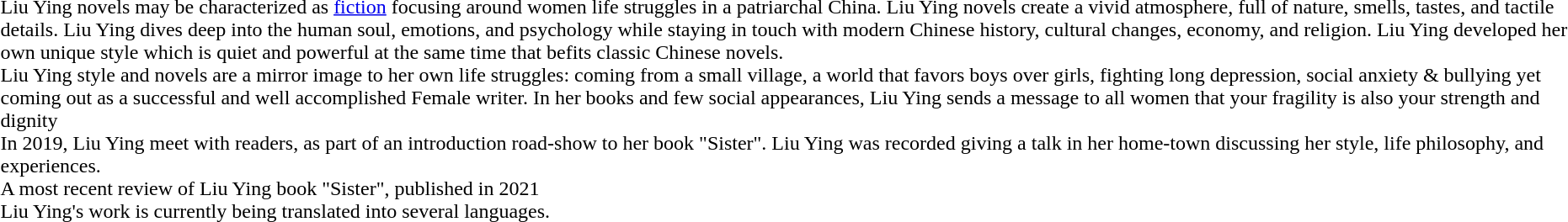<table>
<tr>
<td>Liu Ying novels may be characterized as <a href='#'>fiction</a> focusing around women life struggles in a patriarchal China. Liu Ying novels create a vivid atmosphere, full of nature, smells, tastes, and tactile details. Liu Ying dives deep into the human soul, emotions, and psychology while staying in touch with modern Chinese history, cultural changes, economy, and religion. Liu Ying developed her own unique style which is quiet and powerful at the same time that befits classic Chinese novels.<br>Liu Ying style and novels are a mirror image to her own life struggles: coming from a small village, a world that favors boys over girls, fighting long depression, social anxiety & bullying yet coming out as a successful and well accomplished Female writer. In her books and few social appearances, Liu Ying sends a message to all women that your fragility is also your strength and dignity <br>In 2019, Liu Ying meet with readers, as part of an introduction road-show to her book "Sister". Liu Ying was recorded giving a talk in her home-town discussing her style, life philosophy, and experiences.<br>A most recent review of Liu Ying book "Sister", published in 2021 <br>Liu Ying's work is currently being translated into several languages.</td>
</tr>
</table>
